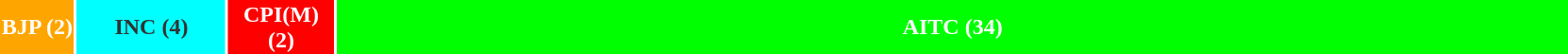<table style="width:88%; text-align:center;">
<tr style="color:white;">
<td style="background:orange; width:4.76%;"><strong>BJP (2)</strong></td>
<td style="background:aqua; color:#333; width:9.52%;"><strong>INC (4)</strong></td>
<td style="background:red; width:6.76%;"><strong>CPI(M) (2)</strong></td>
<td style="background:lime; width:78.95%;"><strong>AITC (34)</strong></td>
</tr>
<tr>
</tr>
</table>
